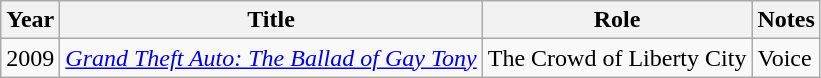<table class="wikitable">
<tr>
<th>Year</th>
<th>Title</th>
<th>Role</th>
<th>Notes</th>
</tr>
<tr>
<td>2009</td>
<td><em><a href='#'>Grand Theft Auto: The Ballad of Gay Tony</a></em></td>
<td>The Crowd of Liberty City</td>
<td>Voice</td>
</tr>
</table>
